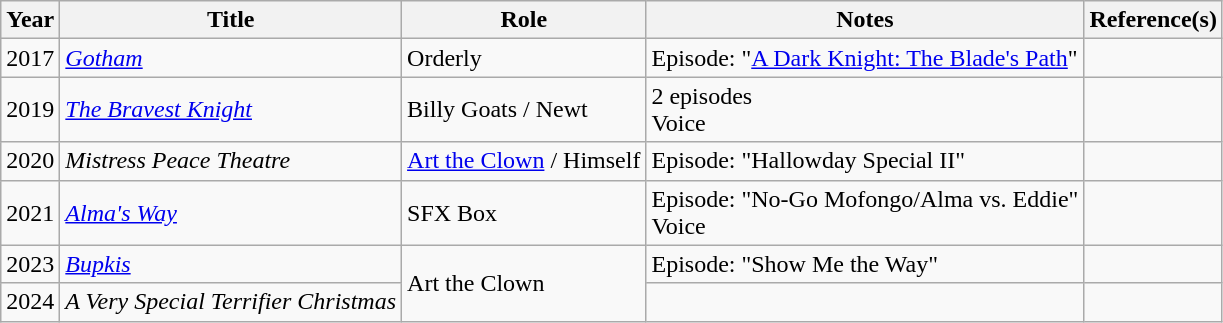<table class="wikitable sortable">
<tr>
<th>Year</th>
<th>Title</th>
<th>Role</th>
<th class="unsortable">Notes</th>
<th class="unsortable">Reference(s)</th>
</tr>
<tr>
<td>2017</td>
<td><em><a href='#'>Gotham</a></em></td>
<td>Orderly</td>
<td>Episode: "<a href='#'>A Dark Knight: The Blade's Path</a>"</td>
<td></td>
</tr>
<tr>
<td>2019</td>
<td><em><a href='#'>The Bravest Knight</a></em></td>
<td>Billy Goats / Newt</td>
<td>2 episodes<br>Voice</td>
<td></td>
</tr>
<tr>
<td>2020</td>
<td><em>Mistress Peace Theatre</em></td>
<td><a href='#'>Art the Clown</a> / Himself</td>
<td>Episode: "Hallowday Special II"</td>
<td></td>
</tr>
<tr>
<td>2021</td>
<td><em><a href='#'>Alma's Way</a></em></td>
<td>SFX Box</td>
<td>Episode: "No-Go Mofongo/Alma vs. Eddie"<br>Voice</td>
<td></td>
</tr>
<tr>
<td>2023</td>
<td><em><a href='#'>Bupkis</a></em></td>
<td rowspan="2">Art the Clown</td>
<td>Episode: "Show Me the Way"</td>
<td></td>
</tr>
<tr>
<td>2024</td>
<td><em>A Very Special Terrifier Christmas</em></td>
<td></td>
<td></td>
</tr>
</table>
